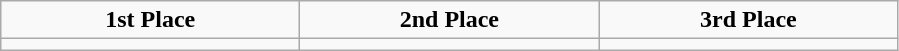<table class=wikitable>
<tr align=center>
<td><strong>1st Place</strong></td>
<td><strong>2nd Place</strong></td>
<td><strong>3rd Place</strong></td>
</tr>
<tr>
<td style="width:12em"></td>
<td style="width:12em"></td>
<td style="width:12em"></td>
</tr>
</table>
